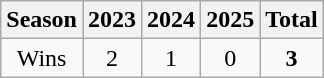<table class=wikitable>
<tr>
<th>Season</th>
<th>2023</th>
<th>2024</th>
<th>2025</th>
<th>Total</th>
</tr>
<tr align=center>
<td>Wins</td>
<td>2</td>
<td>1</td>
<td>0</td>
<td><strong>3</strong></td>
</tr>
</table>
